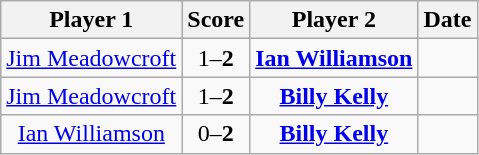<table class="wikitable" style="text-align: center">
<tr>
<th>Player 1</th>
<th>Score</th>
<th>Player 2</th>
<th>Date</th>
</tr>
<tr>
<td> <a href='#'>Jim Meadowcroft</a></td>
<td>1–<strong>2</strong></td>
<td> <strong><a href='#'>Ian Williamson</a></strong></td>
<td></td>
</tr>
<tr>
<td> <a href='#'>Jim Meadowcroft</a></td>
<td>1–<strong>2</strong></td>
<td> <strong><a href='#'>Billy Kelly</a></strong></td>
<td></td>
</tr>
<tr>
<td> <a href='#'>Ian Williamson</a></td>
<td>0–<strong>2</strong></td>
<td> <strong><a href='#'>Billy Kelly</a></strong></td>
<td></td>
</tr>
</table>
